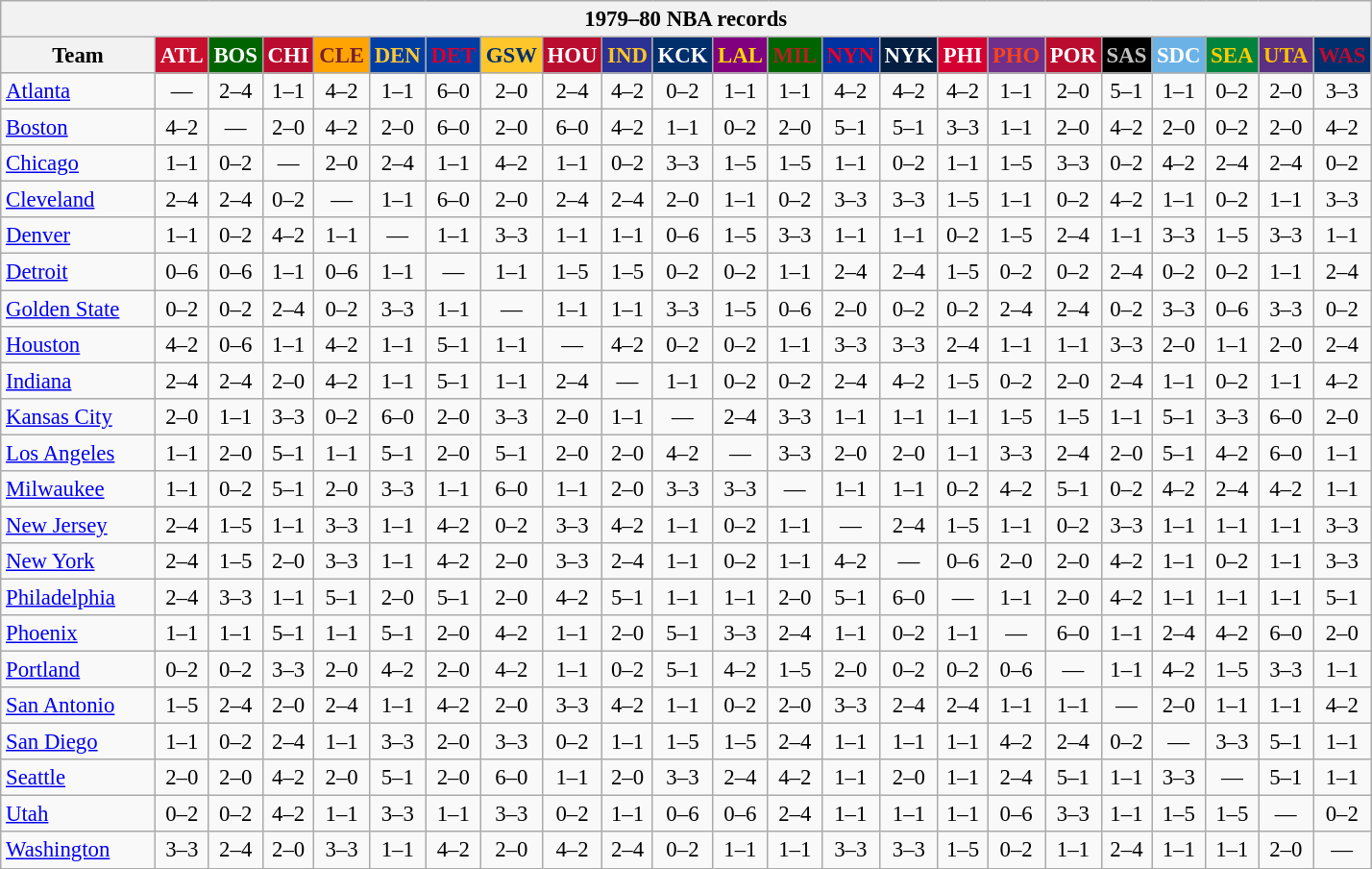<table class="wikitable" style="font-size:95%; text-align:center;">
<tr>
<th colspan=23>1979–80 NBA records</th>
</tr>
<tr>
<th width=100>Team</th>
<th style="background:#C90F2E;color:#FFFFFF;width=35">ATL</th>
<th style="background:#006400;color:#FFFFFF;width=35">BOS</th>
<th style="background:#BA0C2F;color:#FFFFFF;width=35">CHI</th>
<th style="background:#FFA402;color:#77222F;width=35">CLE</th>
<th style="background:#003EA4;color:#FDC835;width=35">DEN</th>
<th style="background:#003EA4;color:#D50032;width=35">DET</th>
<th style="background:#FFC62C;color:#012F6B;width=35">GSW</th>
<th style="background:#BA0C2F;color:#FFFFFF;width=35">HOU</th>
<th style="background:#2C3294;color:#FCC624;width=35">IND</th>
<th style="background:#012F6B;color:#FFFFFF;width=35">KCK</th>
<th style="background:#800080;color:#FFD700;width=35">LAL</th>
<th style="background:#006400;color:#B22222;width=35">MIL</th>
<th style="background:#0032A1;color:#E5002B;width=35">NYN</th>
<th style="background:#031E41;color:#FFFFFF;width=35">NYK</th>
<th style="background:#D40032;color:#FFFFFF;width=35">PHI</th>
<th style="background:#702F8B;color:#FA4417;width=35">PHO</th>
<th style="background:#BA0C2F;color:#FFFFFF;width=35">POR</th>
<th style="background:#000000;color:#C0C0C0;width=35">SAS</th>
<th style="background:#6BB3E6;color:#FFFFFF;width=35">SDC</th>
<th style="background:#00843D;color:#FFCD01;width=35">SEA</th>
<th style="background:#5C2F83;color:#FCC200;width=35">UTA</th>
<th style="background:#012F6D;color:#BA0C2F;width=35">WAS</th>
</tr>
<tr>
<td style="text-align:left;"><a href='#'>Atlanta</a></td>
<td>—</td>
<td>2–4</td>
<td>1–1</td>
<td>4–2</td>
<td>1–1</td>
<td>6–0</td>
<td>2–0</td>
<td>2–4</td>
<td>4–2</td>
<td>0–2</td>
<td>1–1</td>
<td>1–1</td>
<td>4–2</td>
<td>4–2</td>
<td>4–2</td>
<td>1–1</td>
<td>2–0</td>
<td>5–1</td>
<td>1–1</td>
<td>0–2</td>
<td>2–0</td>
<td>3–3</td>
</tr>
<tr>
<td style="text-align:left;"><a href='#'>Boston</a></td>
<td>4–2</td>
<td>—</td>
<td>2–0</td>
<td>4–2</td>
<td>2–0</td>
<td>6–0</td>
<td>2–0</td>
<td>6–0</td>
<td>4–2</td>
<td>1–1</td>
<td>0–2</td>
<td>2–0</td>
<td>5–1</td>
<td>5–1</td>
<td>3–3</td>
<td>1–1</td>
<td>2–0</td>
<td>4–2</td>
<td>2–0</td>
<td>0–2</td>
<td>2–0</td>
<td>4–2</td>
</tr>
<tr>
<td style="text-align:left;"><a href='#'>Chicago</a></td>
<td>1–1</td>
<td>0–2</td>
<td>—</td>
<td>2–0</td>
<td>2–4</td>
<td>1–1</td>
<td>4–2</td>
<td>1–1</td>
<td>0–2</td>
<td>3–3</td>
<td>1–5</td>
<td>1–5</td>
<td>1–1</td>
<td>0–2</td>
<td>1–1</td>
<td>1–5</td>
<td>3–3</td>
<td>0–2</td>
<td>4–2</td>
<td>2–4</td>
<td>2–4</td>
<td>0–2</td>
</tr>
<tr>
<td style="text-align:left;"><a href='#'>Cleveland</a></td>
<td>2–4</td>
<td>2–4</td>
<td>0–2</td>
<td>—</td>
<td>1–1</td>
<td>6–0</td>
<td>2–0</td>
<td>2–4</td>
<td>2–4</td>
<td>2–0</td>
<td>1–1</td>
<td>0–2</td>
<td>3–3</td>
<td>3–3</td>
<td>1–5</td>
<td>1–1</td>
<td>0–2</td>
<td>4–2</td>
<td>1–1</td>
<td>0–2</td>
<td>1–1</td>
<td>3–3</td>
</tr>
<tr>
<td style="text-align:left;"><a href='#'>Denver</a></td>
<td>1–1</td>
<td>0–2</td>
<td>4–2</td>
<td>1–1</td>
<td>—</td>
<td>1–1</td>
<td>3–3</td>
<td>1–1</td>
<td>1–1</td>
<td>0–6</td>
<td>1–5</td>
<td>3–3</td>
<td>1–1</td>
<td>1–1</td>
<td>0–2</td>
<td>1–5</td>
<td>2–4</td>
<td>1–1</td>
<td>3–3</td>
<td>1–5</td>
<td>3–3</td>
<td>1–1</td>
</tr>
<tr>
<td style="text-align:left;"><a href='#'>Detroit</a></td>
<td>0–6</td>
<td>0–6</td>
<td>1–1</td>
<td>0–6</td>
<td>1–1</td>
<td>—</td>
<td>1–1</td>
<td>1–5</td>
<td>1–5</td>
<td>0–2</td>
<td>0–2</td>
<td>1–1</td>
<td>2–4</td>
<td>2–4</td>
<td>1–5</td>
<td>0–2</td>
<td>0–2</td>
<td>2–4</td>
<td>0–2</td>
<td>0–2</td>
<td>1–1</td>
<td>2–4</td>
</tr>
<tr>
<td style="text-align:left;"><a href='#'>Golden State</a></td>
<td>0–2</td>
<td>0–2</td>
<td>2–4</td>
<td>0–2</td>
<td>3–3</td>
<td>1–1</td>
<td>—</td>
<td>1–1</td>
<td>1–1</td>
<td>3–3</td>
<td>1–5</td>
<td>0–6</td>
<td>2–0</td>
<td>0–2</td>
<td>0–2</td>
<td>2–4</td>
<td>2–4</td>
<td>0–2</td>
<td>3–3</td>
<td>0–6</td>
<td>3–3</td>
<td>0–2</td>
</tr>
<tr>
<td style="text-align:left;"><a href='#'>Houston</a></td>
<td>4–2</td>
<td>0–6</td>
<td>1–1</td>
<td>4–2</td>
<td>1–1</td>
<td>5–1</td>
<td>1–1</td>
<td>—</td>
<td>4–2</td>
<td>0–2</td>
<td>0–2</td>
<td>1–1</td>
<td>3–3</td>
<td>3–3</td>
<td>2–4</td>
<td>1–1</td>
<td>1–1</td>
<td>3–3</td>
<td>2–0</td>
<td>1–1</td>
<td>2–0</td>
<td>2–4</td>
</tr>
<tr>
<td style="text-align:left;"><a href='#'>Indiana</a></td>
<td>2–4</td>
<td>2–4</td>
<td>2–0</td>
<td>4–2</td>
<td>1–1</td>
<td>5–1</td>
<td>1–1</td>
<td>2–4</td>
<td>—</td>
<td>1–1</td>
<td>0–2</td>
<td>0–2</td>
<td>2–4</td>
<td>4–2</td>
<td>1–5</td>
<td>0–2</td>
<td>2–0</td>
<td>2–4</td>
<td>1–1</td>
<td>0–2</td>
<td>1–1</td>
<td>4–2</td>
</tr>
<tr>
<td style="text-align:left;"><a href='#'>Kansas City</a></td>
<td>2–0</td>
<td>1–1</td>
<td>3–3</td>
<td>0–2</td>
<td>6–0</td>
<td>2–0</td>
<td>3–3</td>
<td>2–0</td>
<td>1–1</td>
<td>—</td>
<td>2–4</td>
<td>3–3</td>
<td>1–1</td>
<td>1–1</td>
<td>1–1</td>
<td>1–5</td>
<td>1–5</td>
<td>1–1</td>
<td>5–1</td>
<td>3–3</td>
<td>6–0</td>
<td>2–0</td>
</tr>
<tr>
<td style="text-align:left;"><a href='#'>Los Angeles</a></td>
<td>1–1</td>
<td>2–0</td>
<td>5–1</td>
<td>1–1</td>
<td>5–1</td>
<td>2–0</td>
<td>5–1</td>
<td>2–0</td>
<td>2–0</td>
<td>4–2</td>
<td>—</td>
<td>3–3</td>
<td>2–0</td>
<td>2–0</td>
<td>1–1</td>
<td>3–3</td>
<td>2–4</td>
<td>2–0</td>
<td>5–1</td>
<td>4–2</td>
<td>6–0</td>
<td>1–1</td>
</tr>
<tr>
<td style="text-align:left;"><a href='#'>Milwaukee</a></td>
<td>1–1</td>
<td>0–2</td>
<td>5–1</td>
<td>2–0</td>
<td>3–3</td>
<td>1–1</td>
<td>6–0</td>
<td>1–1</td>
<td>2–0</td>
<td>3–3</td>
<td>3–3</td>
<td>—</td>
<td>1–1</td>
<td>1–1</td>
<td>0–2</td>
<td>4–2</td>
<td>5–1</td>
<td>0–2</td>
<td>4–2</td>
<td>2–4</td>
<td>4–2</td>
<td>1–1</td>
</tr>
<tr>
<td style="text-align:left;"><a href='#'>New Jersey</a></td>
<td>2–4</td>
<td>1–5</td>
<td>1–1</td>
<td>3–3</td>
<td>1–1</td>
<td>4–2</td>
<td>0–2</td>
<td>3–3</td>
<td>4–2</td>
<td>1–1</td>
<td>0–2</td>
<td>1–1</td>
<td>—</td>
<td>2–4</td>
<td>1–5</td>
<td>1–1</td>
<td>0–2</td>
<td>3–3</td>
<td>1–1</td>
<td>1–1</td>
<td>1–1</td>
<td>3–3</td>
</tr>
<tr>
<td style="text-align:left;"><a href='#'>New York</a></td>
<td>2–4</td>
<td>1–5</td>
<td>2–0</td>
<td>3–3</td>
<td>1–1</td>
<td>4–2</td>
<td>2–0</td>
<td>3–3</td>
<td>2–4</td>
<td>1–1</td>
<td>0–2</td>
<td>1–1</td>
<td>4–2</td>
<td>—</td>
<td>0–6</td>
<td>2–0</td>
<td>2–0</td>
<td>4–2</td>
<td>1–1</td>
<td>0–2</td>
<td>1–1</td>
<td>3–3</td>
</tr>
<tr>
<td style="text-align:left;"><a href='#'>Philadelphia</a></td>
<td>2–4</td>
<td>3–3</td>
<td>1–1</td>
<td>5–1</td>
<td>2–0</td>
<td>5–1</td>
<td>2–0</td>
<td>4–2</td>
<td>5–1</td>
<td>1–1</td>
<td>1–1</td>
<td>2–0</td>
<td>5–1</td>
<td>6–0</td>
<td>—</td>
<td>1–1</td>
<td>2–0</td>
<td>4–2</td>
<td>1–1</td>
<td>1–1</td>
<td>1–1</td>
<td>5–1</td>
</tr>
<tr>
<td style="text-align:left;"><a href='#'>Phoenix</a></td>
<td>1–1</td>
<td>1–1</td>
<td>5–1</td>
<td>1–1</td>
<td>5–1</td>
<td>2–0</td>
<td>4–2</td>
<td>1–1</td>
<td>2–0</td>
<td>5–1</td>
<td>3–3</td>
<td>2–4</td>
<td>1–1</td>
<td>0–2</td>
<td>1–1</td>
<td>—</td>
<td>6–0</td>
<td>1–1</td>
<td>2–4</td>
<td>4–2</td>
<td>6–0</td>
<td>2–0</td>
</tr>
<tr>
<td style="text-align:left;"><a href='#'>Portland</a></td>
<td>0–2</td>
<td>0–2</td>
<td>3–3</td>
<td>2–0</td>
<td>4–2</td>
<td>2–0</td>
<td>4–2</td>
<td>1–1</td>
<td>0–2</td>
<td>5–1</td>
<td>4–2</td>
<td>1–5</td>
<td>2–0</td>
<td>0–2</td>
<td>0–2</td>
<td>0–6</td>
<td>—</td>
<td>1–1</td>
<td>4–2</td>
<td>1–5</td>
<td>3–3</td>
<td>1–1</td>
</tr>
<tr>
<td style="text-align:left;"><a href='#'>San Antonio</a></td>
<td>1–5</td>
<td>2–4</td>
<td>2–0</td>
<td>2–4</td>
<td>1–1</td>
<td>4–2</td>
<td>2–0</td>
<td>3–3</td>
<td>4–2</td>
<td>1–1</td>
<td>0–2</td>
<td>2–0</td>
<td>3–3</td>
<td>2–4</td>
<td>2–4</td>
<td>1–1</td>
<td>1–1</td>
<td>—</td>
<td>2–0</td>
<td>1–1</td>
<td>1–1</td>
<td>4–2</td>
</tr>
<tr>
<td style="text-align:left;"><a href='#'>San Diego</a></td>
<td>1–1</td>
<td>0–2</td>
<td>2–4</td>
<td>1–1</td>
<td>3–3</td>
<td>2–0</td>
<td>3–3</td>
<td>0–2</td>
<td>1–1</td>
<td>1–5</td>
<td>1–5</td>
<td>2–4</td>
<td>1–1</td>
<td>1–1</td>
<td>1–1</td>
<td>4–2</td>
<td>2–4</td>
<td>0–2</td>
<td>—</td>
<td>3–3</td>
<td>5–1</td>
<td>1–1</td>
</tr>
<tr>
<td style="text-align:left;"><a href='#'>Seattle</a></td>
<td>2–0</td>
<td>2–0</td>
<td>4–2</td>
<td>2–0</td>
<td>5–1</td>
<td>2–0</td>
<td>6–0</td>
<td>1–1</td>
<td>2–0</td>
<td>3–3</td>
<td>2–4</td>
<td>4–2</td>
<td>1–1</td>
<td>2–0</td>
<td>1–1</td>
<td>2–4</td>
<td>5–1</td>
<td>1–1</td>
<td>3–3</td>
<td>—</td>
<td>5–1</td>
<td>1–1</td>
</tr>
<tr>
<td style="text-align:left;"><a href='#'>Utah</a></td>
<td>0–2</td>
<td>0–2</td>
<td>4–2</td>
<td>1–1</td>
<td>3–3</td>
<td>1–1</td>
<td>3–3</td>
<td>0–2</td>
<td>1–1</td>
<td>0–6</td>
<td>0–6</td>
<td>2–4</td>
<td>1–1</td>
<td>1–1</td>
<td>1–1</td>
<td>0–6</td>
<td>3–3</td>
<td>1–1</td>
<td>1–5</td>
<td>1–5</td>
<td>—</td>
<td>0–2</td>
</tr>
<tr>
<td style="text-align:left;"><a href='#'>Washington</a></td>
<td>3–3</td>
<td>2–4</td>
<td>2–0</td>
<td>3–3</td>
<td>1–1</td>
<td>4–2</td>
<td>2–0</td>
<td>4–2</td>
<td>2–4</td>
<td>0–2</td>
<td>1–1</td>
<td>1–1</td>
<td>3–3</td>
<td>3–3</td>
<td>1–5</td>
<td>0–2</td>
<td>1–1</td>
<td>2–4</td>
<td>1–1</td>
<td>1–1</td>
<td>2–0</td>
<td>—</td>
</tr>
</table>
